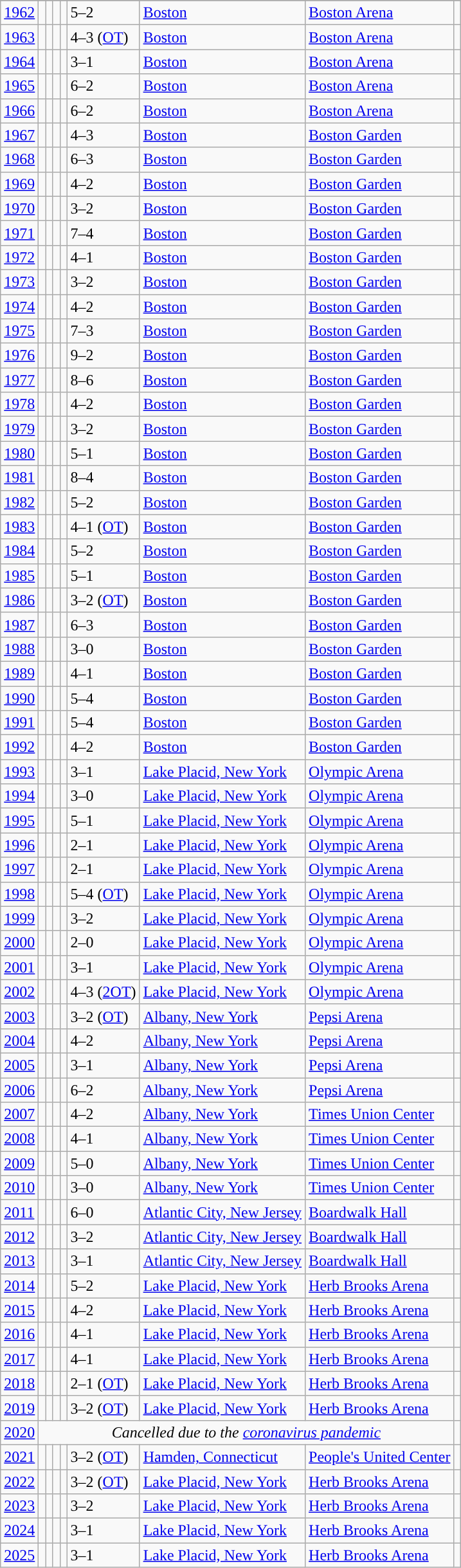<table class="wikitable sortable">
<tr>
</tr>
<tr>
<td><a href='#'>1962</a></td>
<td><a href='#'></a></td>
<td></td>
<td><a href='#'></a></td>
<td></td>
<td>5–2</td>
<td><a href='#'>Boston</a></td>
<td><a href='#'>Boston Arena</a></td>
<td align=center></td>
</tr>
<tr>
<td><a href='#'>1963</a></td>
<td><a href='#'></a></td>
<td></td>
<td><a href='#'></a></td>
<td></td>
<td>4–3 (<a href='#'>OT</a>)</td>
<td><a href='#'>Boston</a></td>
<td><a href='#'>Boston Arena</a></td>
<td align=center></td>
</tr>
<tr>
<td><a href='#'>1964</a></td>
<td><a href='#'></a></td>
<td></td>
<td><a href='#'></a></td>
<td></td>
<td>3–1</td>
<td><a href='#'>Boston</a></td>
<td><a href='#'>Boston Arena</a></td>
<td align=center></td>
</tr>
<tr>
<td><a href='#'>1965</a></td>
<td><a href='#'></a></td>
<td></td>
<td><a href='#'></a></td>
<td></td>
<td>6–2</td>
<td><a href='#'>Boston</a></td>
<td><a href='#'>Boston Arena</a></td>
<td align=center></td>
</tr>
<tr>
<td><a href='#'>1966</a></td>
<td><a href='#'></a></td>
<td></td>
<td><a href='#'></a></td>
<td></td>
<td>6–2</td>
<td><a href='#'>Boston</a></td>
<td><a href='#'>Boston Arena</a></td>
<td align=center></td>
</tr>
<tr>
<td><a href='#'>1967</a></td>
<td><a href='#'></a></td>
<td></td>
<td><a href='#'></a></td>
<td></td>
<td>4–3</td>
<td><a href='#'>Boston</a></td>
<td><a href='#'>Boston Garden</a></td>
<td align=center></td>
</tr>
<tr>
<td><a href='#'>1968</a></td>
<td><a href='#'></a></td>
<td></td>
<td><a href='#'></a></td>
<td></td>
<td>6–3</td>
<td><a href='#'>Boston</a></td>
<td><a href='#'>Boston Garden</a></td>
<td align=center></td>
</tr>
<tr>
<td><a href='#'>1969</a></td>
<td><a href='#'></a></td>
<td></td>
<td><a href='#'></a></td>
<td></td>
<td>4–2</td>
<td><a href='#'>Boston</a></td>
<td><a href='#'>Boston Garden</a></td>
<td align=center></td>
</tr>
<tr>
<td><a href='#'>1970</a></td>
<td><a href='#'></a></td>
<td></td>
<td><a href='#'></a></td>
<td></td>
<td>3–2</td>
<td><a href='#'>Boston</a></td>
<td><a href='#'>Boston Garden</a></td>
<td align=center></td>
</tr>
<tr>
<td><a href='#'>1971</a></td>
<td><a href='#'></a></td>
<td></td>
<td><a href='#'></a></td>
<td></td>
<td>7–4</td>
<td><a href='#'>Boston</a></td>
<td><a href='#'>Boston Garden</a></td>
<td align=center></td>
</tr>
<tr>
<td><a href='#'>1972</a></td>
<td><a href='#'></a></td>
<td></td>
<td><a href='#'></a></td>
<td></td>
<td>4–1</td>
<td><a href='#'>Boston</a></td>
<td><a href='#'>Boston Garden</a></td>
<td align=center></td>
</tr>
<tr>
<td><a href='#'>1973</a></td>
<td><a href='#'></a></td>
<td></td>
<td><a href='#'></a></td>
<td></td>
<td>3–2</td>
<td><a href='#'>Boston</a></td>
<td><a href='#'>Boston Garden</a></td>
<td align=center></td>
</tr>
<tr>
<td><a href='#'>1974</a></td>
<td><a href='#'></a></td>
<td></td>
<td><a href='#'></a></td>
<td></td>
<td>4–2</td>
<td><a href='#'>Boston</a></td>
<td><a href='#'>Boston Garden</a></td>
<td align=center></td>
</tr>
<tr>
<td><a href='#'>1975</a></td>
<td><a href='#'></a></td>
<td></td>
<td><a href='#'></a></td>
<td></td>
<td>7–3</td>
<td><a href='#'>Boston</a></td>
<td><a href='#'>Boston Garden</a></td>
<td align=center></td>
</tr>
<tr>
<td><a href='#'>1976</a></td>
<td><a href='#'></a></td>
<td></td>
<td><a href='#'></a></td>
<td></td>
<td>9–2</td>
<td><a href='#'>Boston</a></td>
<td><a href='#'>Boston Garden</a></td>
<td align=center></td>
</tr>
<tr>
<td><a href='#'>1977</a></td>
<td><a href='#'></a></td>
<td></td>
<td><a href='#'></a></td>
<td></td>
<td>8–6</td>
<td><a href='#'>Boston</a></td>
<td><a href='#'>Boston Garden</a></td>
<td align=center></td>
</tr>
<tr>
<td><a href='#'>1978</a></td>
<td><a href='#'></a></td>
<td></td>
<td><a href='#'></a></td>
<td></td>
<td>4–2</td>
<td><a href='#'>Boston</a></td>
<td><a href='#'>Boston Garden</a></td>
<td align=center></td>
</tr>
<tr>
<td><a href='#'>1979</a></td>
<td><a href='#'></a></td>
<td></td>
<td><a href='#'></a></td>
<td></td>
<td>3–2</td>
<td><a href='#'>Boston</a></td>
<td><a href='#'>Boston Garden</a></td>
<td align=center></td>
</tr>
<tr>
<td><a href='#'>1980</a></td>
<td><a href='#'></a></td>
<td></td>
<td><a href='#'></a></td>
<td></td>
<td>5–1</td>
<td><a href='#'>Boston</a></td>
<td><a href='#'>Boston Garden</a></td>
<td align=center></td>
</tr>
<tr>
<td><a href='#'>1981</a></td>
<td><a href='#'></a></td>
<td></td>
<td><a href='#'></a></td>
<td></td>
<td>8–4</td>
<td><a href='#'>Boston</a></td>
<td><a href='#'>Boston Garden</a></td>
<td align=center></td>
</tr>
<tr>
<td><a href='#'>1982</a></td>
<td><a href='#'></a></td>
<td></td>
<td><a href='#'></a></td>
<td></td>
<td>5–2</td>
<td><a href='#'>Boston</a></td>
<td><a href='#'>Boston Garden</a></td>
<td align=center></td>
</tr>
<tr>
<td><a href='#'>1983</a></td>
<td><a href='#'></a></td>
<td></td>
<td><a href='#'></a></td>
<td></td>
<td>4–1 (<a href='#'>OT</a>)</td>
<td><a href='#'>Boston</a></td>
<td><a href='#'>Boston Garden</a></td>
<td align=center></td>
</tr>
<tr>
<td><a href='#'>1984</a></td>
<td><a href='#'></a></td>
<td></td>
<td><a href='#'></a></td>
<td></td>
<td>5–2</td>
<td><a href='#'>Boston</a></td>
<td><a href='#'>Boston Garden</a></td>
<td align=center></td>
</tr>
<tr>
<td><a href='#'>1985</a></td>
<td><a href='#'></a></td>
<td></td>
<td><a href='#'></a></td>
<td></td>
<td>5–1</td>
<td><a href='#'>Boston</a></td>
<td><a href='#'>Boston Garden</a></td>
<td align=center></td>
</tr>
<tr>
<td><a href='#'>1986</a></td>
<td><a href='#'></a></td>
<td></td>
<td><a href='#'></a></td>
<td></td>
<td>3–2 (<a href='#'>OT</a>)</td>
<td><a href='#'>Boston</a></td>
<td><a href='#'>Boston Garden</a></td>
<td align=center></td>
</tr>
<tr>
<td><a href='#'>1987</a></td>
<td><a href='#'></a></td>
<td></td>
<td><a href='#'></a></td>
<td></td>
<td>6–3</td>
<td><a href='#'>Boston</a></td>
<td><a href='#'>Boston Garden</a></td>
<td align=center></td>
</tr>
<tr>
<td><a href='#'>1988</a></td>
<td><a href='#'></a></td>
<td></td>
<td><a href='#'></a></td>
<td></td>
<td>3–0</td>
<td><a href='#'>Boston</a></td>
<td><a href='#'>Boston Garden</a></td>
<td align=center></td>
</tr>
<tr>
<td><a href='#'>1989</a></td>
<td><a href='#'></a></td>
<td></td>
<td><a href='#'></a></td>
<td></td>
<td>4–1</td>
<td><a href='#'>Boston</a></td>
<td><a href='#'>Boston Garden</a></td>
<td align=center></td>
</tr>
<tr>
<td><a href='#'>1990</a></td>
<td><a href='#'></a></td>
<td></td>
<td><a href='#'></a></td>
<td></td>
<td>5–4</td>
<td><a href='#'>Boston</a></td>
<td><a href='#'>Boston Garden</a></td>
<td align=center></td>
</tr>
<tr>
<td><a href='#'>1991</a></td>
<td><a href='#'></a></td>
<td></td>
<td><a href='#'></a></td>
<td></td>
<td>5–4</td>
<td><a href='#'>Boston</a></td>
<td><a href='#'>Boston Garden</a></td>
<td align=center></td>
</tr>
<tr>
<td><a href='#'>1992</a></td>
<td><a href='#'></a></td>
<td></td>
<td><a href='#'></a></td>
<td></td>
<td>4–2</td>
<td><a href='#'>Boston</a></td>
<td><a href='#'>Boston Garden</a></td>
<td align=center></td>
</tr>
<tr>
<td><a href='#'>1993</a></td>
<td><a href='#'></a></td>
<td></td>
<td><a href='#'></a></td>
<td></td>
<td>3–1</td>
<td><a href='#'>Lake Placid, New York</a></td>
<td><a href='#'>Olympic Arena</a></td>
<td align=center></td>
</tr>
<tr>
<td><a href='#'>1994</a></td>
<td><a href='#'></a></td>
<td></td>
<td><a href='#'></a></td>
<td></td>
<td>3–0</td>
<td><a href='#'>Lake Placid, New York</a></td>
<td><a href='#'>Olympic Arena</a></td>
<td align=center></td>
</tr>
<tr>
<td><a href='#'>1995</a></td>
<td><a href='#'></a></td>
<td></td>
<td><a href='#'></a></td>
<td></td>
<td>5–1</td>
<td><a href='#'>Lake Placid, New York</a></td>
<td><a href='#'>Olympic Arena</a></td>
<td align=center></td>
</tr>
<tr>
<td><a href='#'>1996</a></td>
<td><a href='#'></a></td>
<td></td>
<td><a href='#'></a></td>
<td></td>
<td>2–1</td>
<td><a href='#'>Lake Placid, New York</a></td>
<td><a href='#'>Olympic Arena</a></td>
<td align=center></td>
</tr>
<tr>
<td><a href='#'>1997</a></td>
<td><a href='#'></a></td>
<td></td>
<td><a href='#'></a></td>
<td></td>
<td>2–1</td>
<td><a href='#'>Lake Placid, New York</a></td>
<td><a href='#'>Olympic Arena</a></td>
<td align=center></td>
</tr>
<tr>
<td><a href='#'>1998</a></td>
<td><a href='#'></a></td>
<td></td>
<td><a href='#'></a></td>
<td></td>
<td>5–4 (<a href='#'>OT</a>)</td>
<td><a href='#'>Lake Placid, New York</a></td>
<td><a href='#'>Olympic Arena</a></td>
<td align=center></td>
</tr>
<tr>
<td><a href='#'>1999</a></td>
<td><a href='#'></a></td>
<td></td>
<td><a href='#'></a></td>
<td></td>
<td>3–2</td>
<td><a href='#'>Lake Placid, New York</a></td>
<td><a href='#'>Olympic Arena</a></td>
<td align=center></td>
</tr>
<tr>
<td><a href='#'>2000</a></td>
<td><a href='#'></a></td>
<td></td>
<td><a href='#'></a></td>
<td></td>
<td>2–0</td>
<td><a href='#'>Lake Placid, New York</a></td>
<td><a href='#'>Olympic Arena</a></td>
<td align=center></td>
</tr>
<tr>
<td><a href='#'>2001</a></td>
<td><a href='#'></a></td>
<td></td>
<td><a href='#'></a></td>
<td></td>
<td>3–1</td>
<td><a href='#'>Lake Placid, New York</a></td>
<td><a href='#'>Olympic Arena</a></td>
<td align=center></td>
</tr>
<tr>
<td><a href='#'>2002</a></td>
<td><a href='#'></a></td>
<td></td>
<td><a href='#'></a></td>
<td></td>
<td>4–3 (<a href='#'>2OT</a>)</td>
<td><a href='#'>Lake Placid, New York</a></td>
<td><a href='#'>Olympic Arena</a></td>
<td align=center></td>
</tr>
<tr>
<td><a href='#'>2003</a></td>
<td><a href='#'></a></td>
<td></td>
<td><a href='#'></a></td>
<td></td>
<td>3–2 (<a href='#'>OT</a>)</td>
<td><a href='#'>Albany, New York</a></td>
<td><a href='#'>Pepsi Arena</a></td>
<td align=center></td>
</tr>
<tr>
<td><a href='#'>2004</a></td>
<td><a href='#'></a></td>
<td></td>
<td><a href='#'></a></td>
<td></td>
<td>4–2</td>
<td><a href='#'>Albany, New York</a></td>
<td><a href='#'>Pepsi Arena</a></td>
<td align=center></td>
</tr>
<tr>
<td><a href='#'>2005</a></td>
<td><a href='#'></a></td>
<td></td>
<td><a href='#'></a></td>
<td></td>
<td>3–1</td>
<td><a href='#'>Albany, New York</a></td>
<td><a href='#'>Pepsi Arena</a></td>
<td align=center></td>
</tr>
<tr>
<td><a href='#'>2006</a></td>
<td><a href='#'></a></td>
<td></td>
<td><a href='#'></a></td>
<td></td>
<td>6–2</td>
<td><a href='#'>Albany, New York</a></td>
<td><a href='#'>Pepsi Arena</a></td>
<td align=center></td>
</tr>
<tr>
<td><a href='#'>2007</a></td>
<td><a href='#'></a></td>
<td></td>
<td><a href='#'></a></td>
<td></td>
<td>4–2</td>
<td><a href='#'>Albany, New York</a></td>
<td><a href='#'>Times Union Center</a></td>
<td align=center></td>
</tr>
<tr>
<td><a href='#'>2008</a></td>
<td><a href='#'></a></td>
<td></td>
<td><a href='#'></a></td>
<td></td>
<td>4–1</td>
<td><a href='#'>Albany, New York</a></td>
<td><a href='#'>Times Union Center</a></td>
<td align=center></td>
</tr>
<tr>
<td><a href='#'>2009</a></td>
<td><a href='#'></a></td>
<td></td>
<td><a href='#'></a></td>
<td></td>
<td>5–0</td>
<td><a href='#'>Albany, New York</a></td>
<td><a href='#'>Times Union Center</a></td>
<td align=center></td>
</tr>
<tr>
<td><a href='#'>2010</a></td>
<td><a href='#'></a></td>
<td></td>
<td><a href='#'></a></td>
<td></td>
<td>3–0</td>
<td><a href='#'>Albany, New York</a></td>
<td><a href='#'>Times Union Center</a></td>
<td align=center></td>
</tr>
<tr>
<td><a href='#'>2011</a></td>
<td><a href='#'></a></td>
<td></td>
<td><a href='#'></a></td>
<td></td>
<td>6–0</td>
<td><a href='#'>Atlantic City, New Jersey</a></td>
<td><a href='#'>Boardwalk Hall</a></td>
<td align=center></td>
</tr>
<tr>
<td><a href='#'>2012</a></td>
<td><a href='#'></a></td>
<td></td>
<td><a href='#'></a></td>
<td></td>
<td>3–2</td>
<td><a href='#'>Atlantic City, New Jersey</a></td>
<td><a href='#'>Boardwalk Hall</a></td>
<td align=center></td>
</tr>
<tr>
<td><a href='#'>2013</a></td>
<td><a href='#'></a></td>
<td></td>
<td><a href='#'></a></td>
<td></td>
<td>3–1</td>
<td><a href='#'>Atlantic City, New Jersey</a></td>
<td><a href='#'>Boardwalk Hall</a></td>
<td align=center></td>
</tr>
<tr>
<td><a href='#'>2014</a></td>
<td><a href='#'></a></td>
<td></td>
<td><a href='#'></a></td>
<td></td>
<td>5–2</td>
<td><a href='#'>Lake Placid, New York</a></td>
<td><a href='#'>Herb Brooks Arena</a></td>
<td align=center></td>
</tr>
<tr>
<td><a href='#'>2015</a></td>
<td><a href='#'></a></td>
<td></td>
<td><a href='#'></a></td>
<td></td>
<td>4–2</td>
<td><a href='#'>Lake Placid, New York</a></td>
<td><a href='#'>Herb Brooks Arena</a></td>
<td align=center></td>
</tr>
<tr>
<td><a href='#'>2016</a></td>
<td><a href='#'></a></td>
<td></td>
<td><a href='#'></a></td>
<td></td>
<td>4–1</td>
<td><a href='#'>Lake Placid, New York</a></td>
<td><a href='#'>Herb Brooks Arena</a></td>
<td align=center></td>
</tr>
<tr>
<td><a href='#'>2017</a></td>
<td><a href='#'></a></td>
<td></td>
<td><a href='#'></a></td>
<td></td>
<td>4–1</td>
<td><a href='#'>Lake Placid, New York</a></td>
<td><a href='#'>Herb Brooks Arena</a></td>
<td align=center></td>
</tr>
<tr>
<td><a href='#'>2018</a></td>
<td><a href='#'></a></td>
<td></td>
<td><a href='#'></a></td>
<td></td>
<td>2–1 (<a href='#'>OT</a>)</td>
<td><a href='#'>Lake Placid, New York</a></td>
<td><a href='#'>Herb Brooks Arena</a></td>
<td align=center></td>
</tr>
<tr>
<td><a href='#'>2019</a></td>
<td><a href='#'></a></td>
<td></td>
<td><a href='#'></a></td>
<td></td>
<td>3–2 (<a href='#'>OT</a>)</td>
<td><a href='#'>Lake Placid, New York</a></td>
<td><a href='#'>Herb Brooks Arena</a></td>
<td align=center></td>
</tr>
<tr>
<td><a href='#'>2020</a></td>
<td colspan=7 align=center><em>Cancelled due to the <a href='#'>coronavirus pandemic</a></em></td>
<td align=center></td>
</tr>
<tr>
<td><a href='#'>2021</a></td>
<td><a href='#'></a></td>
<td></td>
<td><a href='#'></a></td>
<td></td>
<td>3–2 (<a href='#'>OT</a>)</td>
<td><a href='#'>Hamden, Connecticut</a></td>
<td><a href='#'>People's United Center</a></td>
<td align=center></td>
</tr>
<tr>
<td><a href='#'>2022</a></td>
<td><a href='#'></a></td>
<td></td>
<td><a href='#'></a></td>
<td></td>
<td>3–2 (<a href='#'>OT</a>)</td>
<td><a href='#'>Lake Placid, New York</a></td>
<td><a href='#'>Herb Brooks Arena</a></td>
<td align=center></td>
</tr>
<tr>
<td><a href='#'>2023</a></td>
<td><a href='#'></a></td>
<td></td>
<td><a href='#'></a></td>
<td></td>
<td>3–2</td>
<td><a href='#'>Lake Placid, New York</a></td>
<td><a href='#'>Herb Brooks Arena</a></td>
<td align=center></td>
</tr>
<tr>
<td><a href='#'>2024</a></td>
<td><a href='#'></a></td>
<td></td>
<td><a href='#'></a></td>
<td></td>
<td>3–1</td>
<td><a href='#'>Lake Placid, New York</a></td>
<td><a href='#'>Herb Brooks Arena</a></td>
<td align=center></td>
</tr>
<tr>
<td><a href='#'>2025</a></td>
<td><a href='#'></a></td>
<td></td>
<td><a href='#'></a></td>
<td></td>
<td>3–1</td>
<td><a href='#'>Lake Placid, New York</a></td>
<td><a href='#'>Herb Brooks Arena</a></td>
<td align=center></td>
</tr>
</table>
